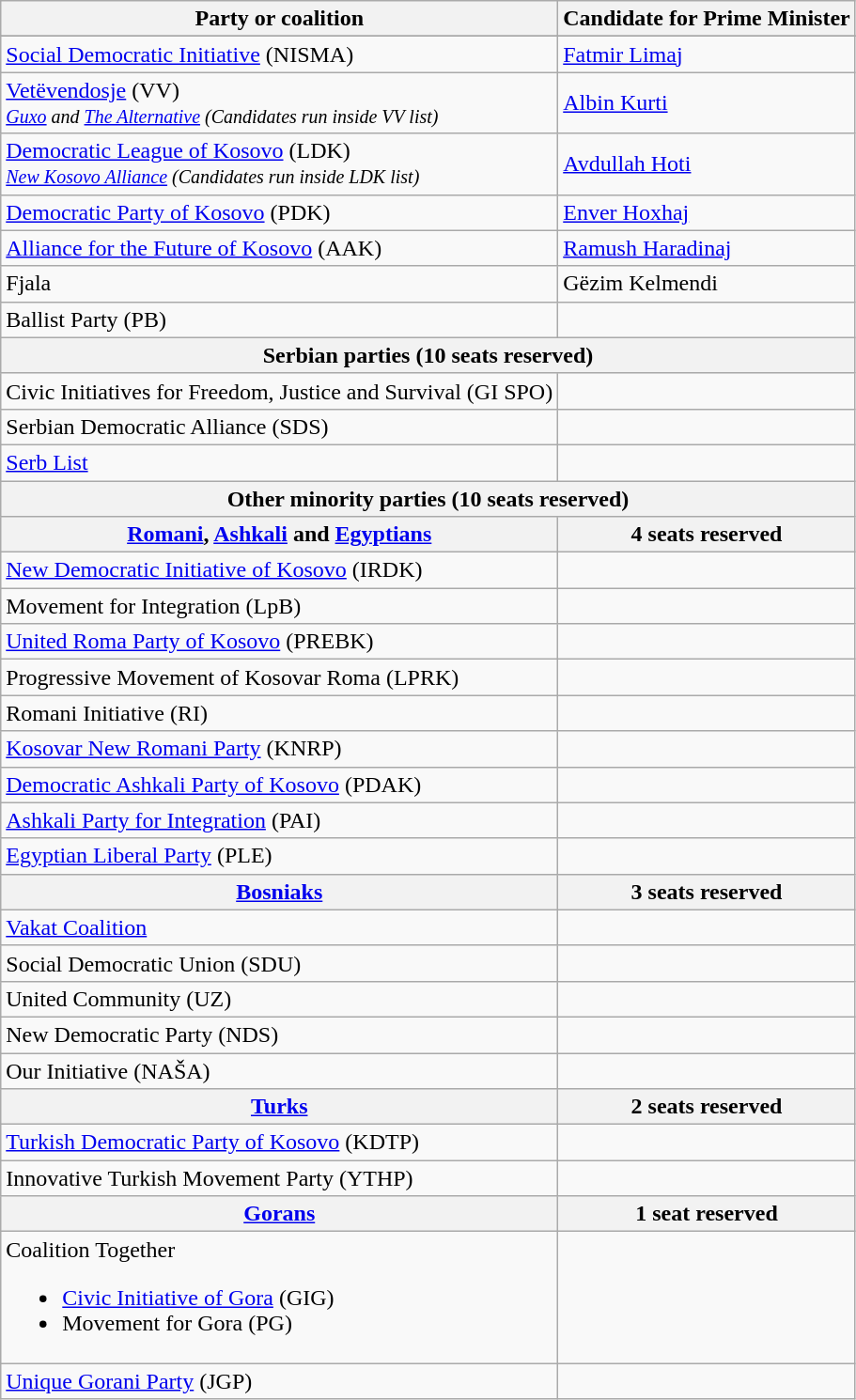<table class="wikitable collapsible collapsed">
<tr>
<th>Party or coalition</th>
<th>Candidate for Prime Minister</th>
</tr>
<tr>
</tr>
<tr>
<td><a href='#'>Social Democratic Initiative</a> (NISMA)</td>
<td><a href='#'>Fatmir Limaj</a></td>
</tr>
<tr>
<td><a href='#'>Vetëvendosje</a> (VV)<br><em><small><a href='#'>Guxo</a> and <a href='#'>The Alternative</a> (Candidates run inside VV list)</small></em></td>
<td><a href='#'>Albin Kurti</a></td>
</tr>
<tr>
<td><a href='#'>Democratic League of Kosovo</a> (LDK)<br><em><small><a href='#'>New Kosovo Alliance</a> (Candidates run inside LDK list)</small></em></td>
<td><a href='#'>Avdullah Hoti</a></td>
</tr>
<tr>
<td><a href='#'>Democratic Party of Kosovo</a> (PDK)</td>
<td><a href='#'>Enver Hoxhaj</a></td>
</tr>
<tr>
<td><a href='#'>Alliance for the Future of Kosovo</a> (AAK)</td>
<td><a href='#'>Ramush Haradinaj</a></td>
</tr>
<tr>
<td>Fjala</td>
<td>Gëzim Kelmendi</td>
</tr>
<tr>
<td>Ballist Party (PB)</td>
<td></td>
</tr>
<tr>
<th colspan="2">Serbian parties (10 seats reserved)</th>
</tr>
<tr>
<td>Civic Initiatives for Freedom, Justice and Survival (GI SPO)</td>
<td></td>
</tr>
<tr>
<td>Serbian Democratic Alliance (SDS)</td>
<td></td>
</tr>
<tr>
<td><a href='#'>Serb List</a></td>
<td></td>
</tr>
<tr>
<th colspan="2">Other minority parties (10 seats reserved)</th>
</tr>
<tr>
<th><a href='#'>Romani</a>, <a href='#'>Ashkali</a> and <a href='#'>Egyptians</a></th>
<th>4 seats reserved</th>
</tr>
<tr>
<td><a href='#'>New Democratic Initiative of Kosovo</a> (IRDK)</td>
<td></td>
</tr>
<tr>
<td>Movement for Integration (LpB)</td>
<td></td>
</tr>
<tr>
<td><a href='#'>United Roma Party of Kosovo</a> (PREBK)</td>
<td></td>
</tr>
<tr>
<td>Progressive Movement of Kosovar Roma (LPRK)</td>
<td></td>
</tr>
<tr>
<td>Romani Initiative (RI)</td>
<td></td>
</tr>
<tr>
<td><a href='#'>Kosovar New Romani Party</a> (KNRP)</td>
<td></td>
</tr>
<tr>
<td><a href='#'>Democratic Ashkali Party of Kosovo</a> (PDAK)</td>
<td></td>
</tr>
<tr>
<td><a href='#'>Ashkali Party for Integration</a> (PAI)</td>
<td></td>
</tr>
<tr>
<td><a href='#'>Egyptian Liberal Party</a> (PLE)</td>
<td></td>
</tr>
<tr>
<th><a href='#'>Bosniaks</a></th>
<th>3 seats reserved</th>
</tr>
<tr>
<td><a href='#'>Vakat Coalition</a></td>
<td></td>
</tr>
<tr>
<td>Social Democratic Union (SDU)</td>
<td></td>
</tr>
<tr>
<td>United Community (UZ)</td>
<td></td>
</tr>
<tr>
<td>New Democratic Party (NDS)</td>
<td></td>
</tr>
<tr>
<td>Our Initiative (NAŠA)</td>
<td></td>
</tr>
<tr>
<th><a href='#'>Turks</a></th>
<th>2 seats reserved</th>
</tr>
<tr>
<td><a href='#'>Turkish Democratic Party of Kosovo</a> (KDTP)</td>
<td></td>
</tr>
<tr>
<td>Innovative Turkish Movement Party (YTHP)</td>
<td></td>
</tr>
<tr>
<th><a href='#'>Gorans</a></th>
<th>1 seat reserved</th>
</tr>
<tr>
<td>Coalition Together<br><ul><li><a href='#'>Civic Initiative of Gora</a> (GIG)</li><li>Movement for Gora (PG)</li></ul></td>
<td></td>
</tr>
<tr>
<td><a href='#'>Unique Gorani Party</a> (JGP)</td>
<td></td>
</tr>
</table>
